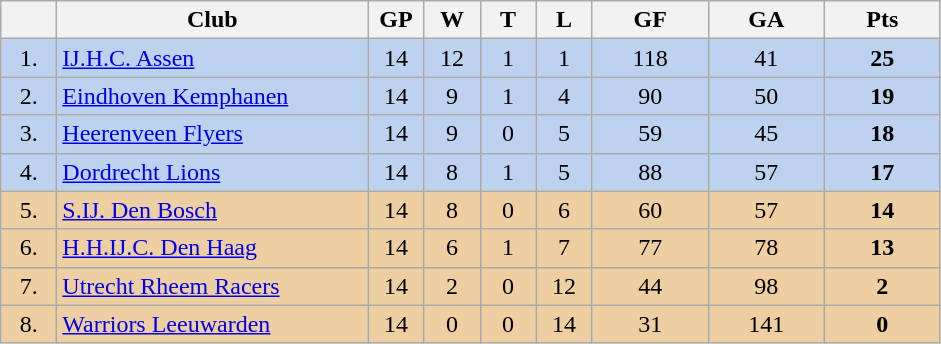<table class="wikitable">
<tr>
<th width="30"></th>
<th width="200">Club</th>
<th width="30">GP</th>
<th width="30">W</th>
<th width="30">T</th>
<th width="30">L</th>
<th width="70">GF</th>
<th width="70">GA</th>
<th width="70">Pts</th>
</tr>
<tr bgcolor="#BCD2EE" align="center">
<td>1.</td>
<td align="left"><a href='#'>IJ.H.C. Assen</a></td>
<td>14</td>
<td>12</td>
<td>1</td>
<td>1</td>
<td>118</td>
<td>41</td>
<td><strong>25</strong></td>
</tr>
<tr bgcolor="#BCD2EE" align="center">
<td>2.</td>
<td align="left"><a href='#'>Eindhoven Kemphanen</a></td>
<td>14</td>
<td>9</td>
<td>1</td>
<td>4</td>
<td>90</td>
<td>50</td>
<td><strong>19</strong></td>
</tr>
<tr bgcolor="#BCD2EE" align="center">
<td>3.</td>
<td align="left"><a href='#'>Heerenveen Flyers</a></td>
<td>14</td>
<td>9</td>
<td>0</td>
<td>5</td>
<td>59</td>
<td>45</td>
<td><strong>18</strong></td>
</tr>
<tr bgcolor="#BCD2EE" align="center">
<td>4.</td>
<td align="left"><a href='#'>Dordrecht Lions</a></td>
<td>14</td>
<td>8</td>
<td>1</td>
<td>5</td>
<td>88</td>
<td>57</td>
<td><strong>17</strong></td>
</tr>
<tr bgcolor="#EECFA1" align="center">
<td>5.</td>
<td align="left"><a href='#'>S.IJ. Den Bosch</a></td>
<td>14</td>
<td>8</td>
<td>0</td>
<td>6</td>
<td>60</td>
<td>57</td>
<td><strong>14</strong></td>
</tr>
<tr bgcolor="#EECFA1" align="center">
<td>6.</td>
<td align="left"><a href='#'>H.H.IJ.C. Den Haag</a></td>
<td>14</td>
<td>6</td>
<td>1</td>
<td>7</td>
<td>77</td>
<td>78</td>
<td><strong>13</strong></td>
</tr>
<tr bgcolor="#EECFA1" align="center">
<td>7.</td>
<td align="left"><a href='#'>Utrecht Rheem Racers</a></td>
<td>14</td>
<td>2</td>
<td>0</td>
<td>12</td>
<td>44</td>
<td>98</td>
<td><strong>2</strong></td>
</tr>
<tr bgcolor="#EECFA1" align="center">
<td>8.</td>
<td align="left"><a href='#'>Warriors Leeuwarden</a></td>
<td>14</td>
<td>0</td>
<td>0</td>
<td>14</td>
<td>31</td>
<td>141</td>
<td><strong>0</strong></td>
</tr>
</table>
